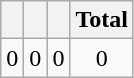<table class="wikitable">
<tr>
<th></th>
<th></th>
<th></th>
<th>Total</th>
</tr>
<tr style="text-align:center;">
<td>0</td>
<td>0</td>
<td>0</td>
<td>0</td>
</tr>
</table>
